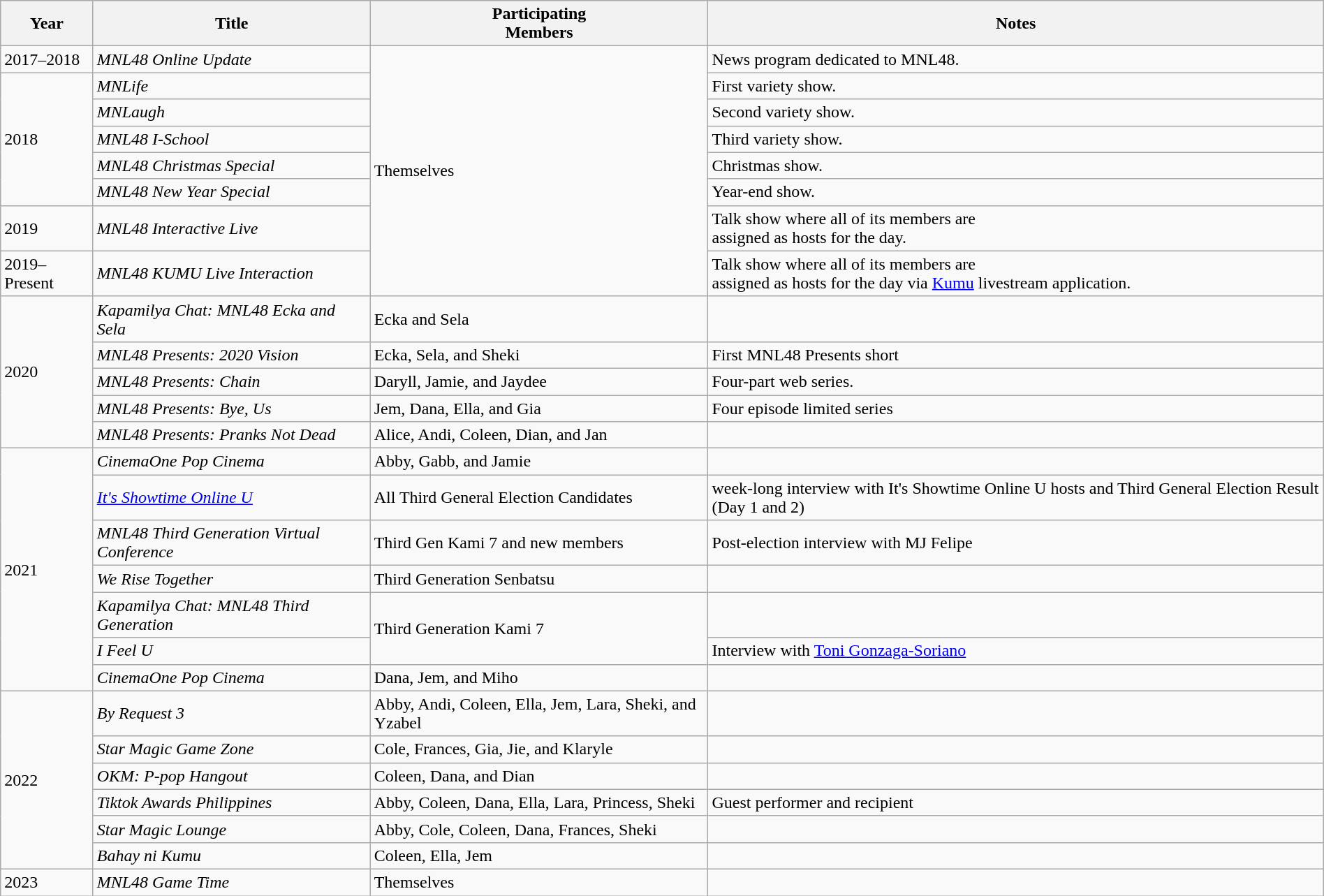<table class="wikitable plainrowheaders sortable" style="margin-right: 0;">
<tr>
<th scope="col">Year</th>
<th scope="col">Title</th>
<th>Participating<br>Members</th>
<th scope="col" class="unsortable">Notes</th>
</tr>
<tr>
<td>2017–2018</td>
<td scope="row"><em>MNL48 Online Update</em></td>
<td rowspan="8">Themselves</td>
<td>News program dedicated to MNL48.</td>
</tr>
<tr>
<td rowspan="5">2018</td>
<td scope="row"><em>MNLife</em></td>
<td>First variety show.</td>
</tr>
<tr>
<td scope="row"><em>MNLaugh</em></td>
<td>Second variety show.</td>
</tr>
<tr>
<td scope="row"><em>MNL48 I-School</em></td>
<td>Third variety show.</td>
</tr>
<tr>
<td scope="row"><em>MNL48 Christmas Special</em></td>
<td>Christmas show.</td>
</tr>
<tr>
<td scope="row"><em>MNL48 New Year Special</em></td>
<td>Year-end show.</td>
</tr>
<tr>
<td>2019</td>
<td scope="row"><em>MNL48 Interactive Live</em></td>
<td>Talk show where all of its members are<br>assigned as hosts for the day.</td>
</tr>
<tr>
<td>2019–Present</td>
<td scope="row"><em>MNL48 KUMU Live Interaction</em></td>
<td>Talk show where all of its members are<br>assigned as hosts for the day via <a href='#'>Kumu</a> livestream application.</td>
</tr>
<tr>
<td rowspan="5">2020</td>
<td><em>Kapamilya Chat: MNL48 Ecka and Sela</em></td>
<td>Ecka and Sela</td>
<td></td>
</tr>
<tr>
<td scope="row"><em>MNL48 Presents: 2020 Vision</em></td>
<td>Ecka, Sela, and Sheki</td>
<td>First MNL48 Presents short</td>
</tr>
<tr>
<td scope="row"><em>MNL48 Presents: Chain</em></td>
<td>Daryll, Jamie, and Jaydee</td>
<td>Four-part web series.</td>
</tr>
<tr>
<td scope="row"><em>MNL48 Presents: Bye, Us</em></td>
<td>Jem, Dana, Ella, and Gia</td>
<td>Four episode limited series</td>
</tr>
<tr>
<td><em>MNL48 Presents: Pranks Not Dead</em></td>
<td>Alice, Andi, Coleen, Dian, and Jan</td>
<td></td>
</tr>
<tr>
<td rowspan="7">2021</td>
<td><em>CinemaOne Pop Cinema</em></td>
<td>Abby, Gabb, and Jamie</td>
<td></td>
</tr>
<tr>
<td><em><a href='#'>It's Showtime Online U</a></em></td>
<td>All Third General Election Candidates</td>
<td>week-long interview with It's Showtime Online U hosts and Third General Election Result (Day 1 and 2)</td>
</tr>
<tr>
<td><em>MNL48 Third Generation Virtual Conference</em></td>
<td>Third Gen Kami 7 and new members</td>
<td>Post-election interview with MJ Felipe</td>
</tr>
<tr>
<td><em>We Rise Together</em></td>
<td>Third Generation Senbatsu</td>
<td></td>
</tr>
<tr>
<td><em>Kapamilya Chat: MNL48 Third Generation</em></td>
<td rowspan="2">Third Generation Kami 7</td>
<td></td>
</tr>
<tr>
<td><em>I Feel U</em></td>
<td>Interview with <a href='#'>Toni Gonzaga-Soriano</a></td>
</tr>
<tr>
<td><em>CinemaOne Pop Cinema</em></td>
<td>Dana, Jem, and Miho</td>
<td></td>
</tr>
<tr>
<td rowspan="6">2022</td>
<td><em>By Request 3</em></td>
<td>Abby, Andi, Coleen, Ella, Jem, Lara, Sheki, and Yzabel</td>
<td></td>
</tr>
<tr>
<td><em>Star Magic Game Zone</em></td>
<td>Cole, Frances, Gia, Jie, and Klaryle</td>
<td></td>
</tr>
<tr>
<td><em>OKM: P-pop Hangout</em></td>
<td>Coleen, Dana, and Dian</td>
<td></td>
</tr>
<tr>
<td><em>Tiktok Awards Philippines</em></td>
<td>Abby, Coleen, Dana, Ella, Lara, Princess, Sheki</td>
<td>Guest performer and recipient</td>
</tr>
<tr>
<td><em>Star Magic Lounge</em></td>
<td>Abby, Cole, Coleen, Dana, Frances, Sheki</td>
<td></td>
</tr>
<tr>
<td><em>Bahay ni Kumu</em></td>
<td>Coleen, Ella, Jem</td>
<td></td>
</tr>
<tr>
<td>2023</td>
<td><em>MNL48 Game Time</em></td>
<td>Themselves</td>
<td></td>
</tr>
</table>
